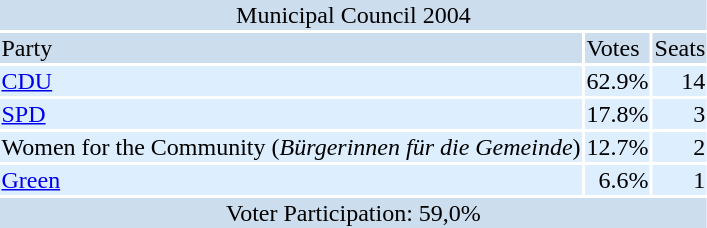<table border=0>
<tr bgcolor=#FFFFFF>
</tr>
<tr bgcolor=#CCDDEE>
<td colspan=6 align=center>Municipal Council 2004</td>
</tr>
<tr bgcolor=#CCDDEE>
<td>Party</td>
<td>Votes</td>
<td>Seats</td>
</tr>
<tr bgcolor=#DDEEFF>
<td><a href='#'>CDU</a></td>
<td align=right>62.9%</td>
<td align=right>14</td>
</tr>
<tr bgcolor=#DDEEFF>
<td><a href='#'>SPD</a></td>
<td align=right>17.8%</td>
<td align=right>3</td>
</tr>
<tr bgcolor=#DDEEFF>
<td>Women for the Community (<em>Bürgerinnen für die Gemeinde</em>)</td>
<td align=right>12.7%</td>
<td align=right>2</td>
</tr>
<tr bgcolor=#DDEEFF>
<td><a href='#'>Green</a></td>
<td align=right>6.6%</td>
<td align=right>1</td>
</tr>
<tr bgcolor=#CCDDEE>
<td colspan=6 align=center>Voter Participation: 59,0%</td>
</tr>
</table>
